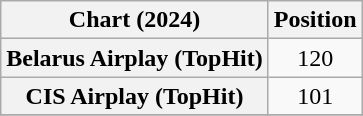<table class="wikitable sortable plainrowheaders" style="text-align:center">
<tr>
<th scope="col">Chart (2024)</th>
<th scope="col">Position</th>
</tr>
<tr>
<th scope="row">Belarus Airplay (TopHit)</th>
<td>120</td>
</tr>
<tr>
<th scope="row">CIS Airplay (TopHit)</th>
<td>101</td>
</tr>
<tr>
</tr>
</table>
